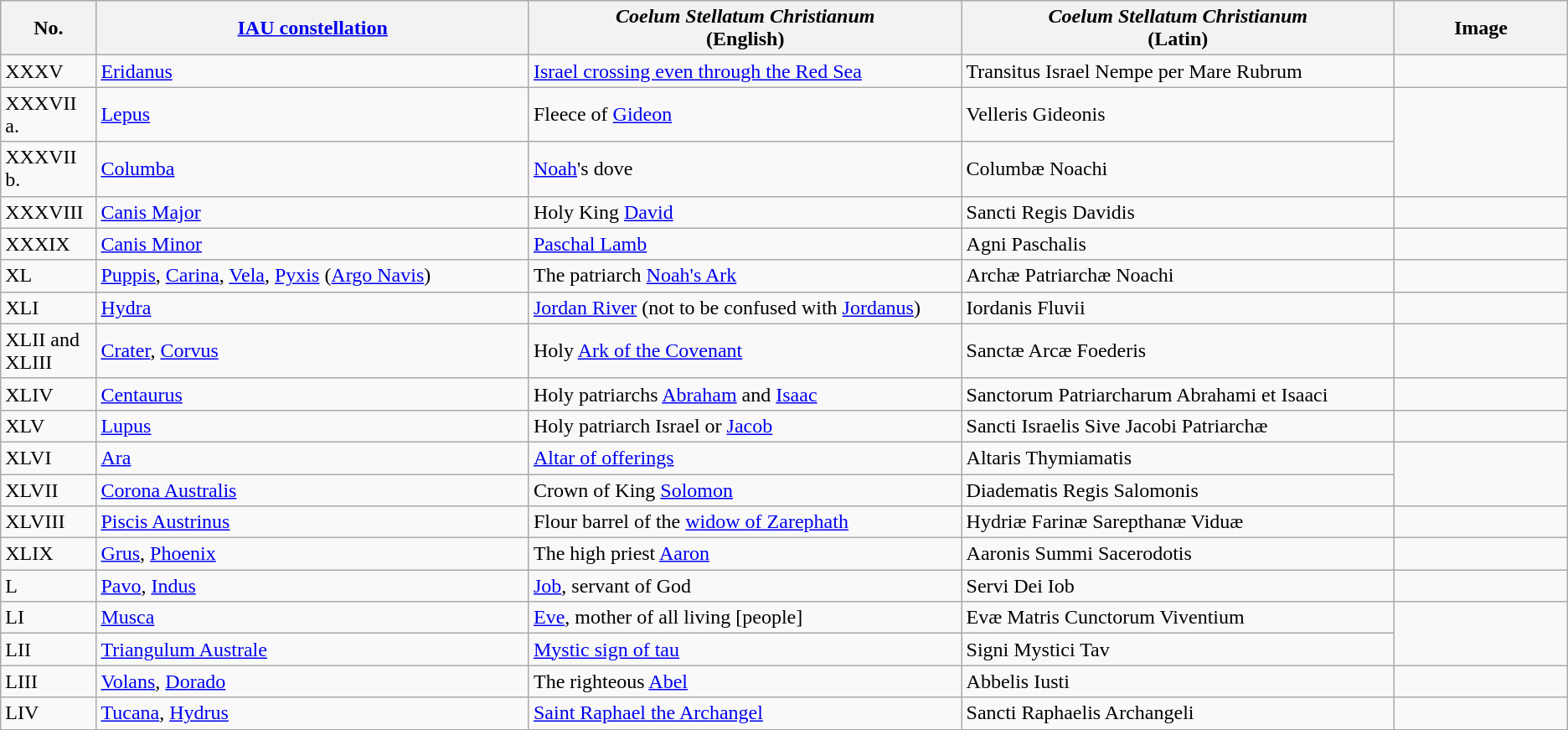<table class="wikitable sortable">
<tr style="background-color:#CEDAF2">
<th width=5%>No.</th>
<th width=25%><a href='#'>IAU constellation</a></th>
<th width=25%><em>Coelum Stellatum Christianum</em> <br>(English)</th>
<th width=25%><em>Coelum Stellatum Christianum</em> <br>(Latin)</th>
<th width=10%>Image</th>
</tr>
<tr>
<td>XXXV</td>
<td><a href='#'>Eridanus</a></td>
<td><a href='#'>Israel crossing even through the Red Sea</a></td>
<td>Transitus Israel Nempe per Mare Rubrum</td>
<td></td>
</tr>
<tr>
<td>XXXVII a.</td>
<td><a href='#'>Lepus</a></td>
<td>Fleece of <a href='#'>Gideon</a></td>
<td>Velleris Gideonis</td>
<td rowspan="2"></td>
</tr>
<tr>
<td>XXXVII b.</td>
<td><a href='#'>Columba</a></td>
<td><a href='#'>Noah</a>'s dove</td>
<td>Columbæ Noachi</td>
</tr>
<tr>
<td>XXXVIII</td>
<td><a href='#'>Canis Major</a></td>
<td>Holy King <a href='#'>David</a></td>
<td>Sancti Regis Davidis</td>
<td></td>
</tr>
<tr>
<td>XXXIX</td>
<td><a href='#'>Canis Minor</a></td>
<td><a href='#'>Paschal Lamb</a></td>
<td>Agni Paschalis</td>
<td></td>
</tr>
<tr>
<td>XL</td>
<td><a href='#'>Puppis</a>, <a href='#'>Carina</a>, <a href='#'>Vela</a>, <a href='#'>Pyxis</a> (<a href='#'>Argo Navis</a>)</td>
<td>The patriarch <a href='#'>Noah's Ark</a></td>
<td>Archæ Patriarchæ Noachi</td>
<td></td>
</tr>
<tr>
<td>XLI</td>
<td><a href='#'>Hydra</a></td>
<td><a href='#'>Jordan River</a> (not to be confused with <a href='#'>Jordanus</a>)</td>
<td>Iordanis Fluvii</td>
<td></td>
</tr>
<tr>
<td>XLII and XLIII</td>
<td><a href='#'>Crater</a>, <a href='#'>Corvus</a></td>
<td>Holy <a href='#'>Ark of the Covenant</a></td>
<td>Sanctæ Arcæ Foederis</td>
<td></td>
</tr>
<tr>
<td>XLIV</td>
<td><a href='#'>Centaurus</a></td>
<td>Holy patriarchs <a href='#'>Abraham</a> and <a href='#'>Isaac</a></td>
<td>Sanctorum Patriarcharum Abrahami et Isaaci</td>
<td></td>
</tr>
<tr>
<td>XLV</td>
<td><a href='#'>Lupus</a></td>
<td>Holy patriarch Israel or <a href='#'>Jacob</a></td>
<td>Sancti Israelis Sive Jacobi Patriarchæ</td>
<td></td>
</tr>
<tr>
<td>XLVI</td>
<td><a href='#'>Ara</a></td>
<td><a href='#'>Altar of offerings</a></td>
<td>Altaris Thymiamatis</td>
<td rowspan="2"></td>
</tr>
<tr>
<td>XLVII</td>
<td><a href='#'>Corona Australis</a></td>
<td>Crown of King <a href='#'>Solomon</a></td>
<td>Diadematis Regis Salomonis</td>
</tr>
<tr>
<td>XLVIII</td>
<td><a href='#'>Piscis Austrinus</a></td>
<td>Flour barrel of the <a href='#'>widow of Zarephath</a></td>
<td>Hydriæ Farinæ Sarepthanæ Viduæ</td>
<td></td>
</tr>
<tr>
<td>XLIX</td>
<td><a href='#'>Grus</a>, <a href='#'>Phoenix</a></td>
<td>The high priest <a href='#'>Aaron</a></td>
<td>Aaronis Summi Sacerodotis</td>
<td></td>
</tr>
<tr>
<td>L</td>
<td><a href='#'>Pavo</a>, <a href='#'>Indus</a></td>
<td><a href='#'>Job</a>, servant of God</td>
<td>Servi Dei Iob</td>
<td></td>
</tr>
<tr>
<td>LI</td>
<td><a href='#'>Musca</a></td>
<td><a href='#'>Eve</a>, mother of all living [people]</td>
<td>Evæ Matris Cunctorum Viventium</td>
<td rowspan="2"></td>
</tr>
<tr>
<td>LII</td>
<td><a href='#'>Triangulum Australe</a></td>
<td><a href='#'>Mystic sign of tau</a></td>
<td>Signi Mystici Tav</td>
</tr>
<tr>
<td>LIII</td>
<td><a href='#'>Volans</a>, <a href='#'>Dorado</a></td>
<td>The righteous <a href='#'>Abel</a></td>
<td>Abbelis Iusti</td>
<td></td>
</tr>
<tr>
<td>LIV</td>
<td><a href='#'>Tucana</a>, <a href='#'>Hydrus</a></td>
<td><a href='#'>Saint Raphael the Archangel</a></td>
<td>Sancti Raphaelis Archangeli</td>
<td></td>
</tr>
<tr>
</tr>
</table>
